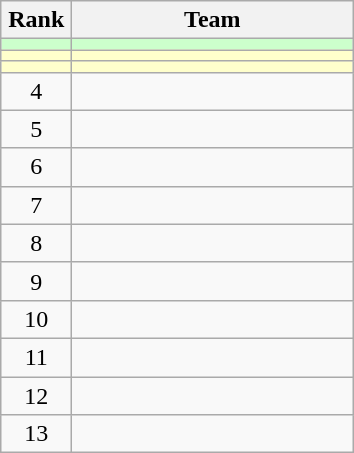<table class="wikitable" style="text-align: center;">
<tr>
<th width=40>Rank</th>
<th width=180>Team</th>
</tr>
<tr bgcolor=#ccffcc>
<td></td>
<td style="text-align:left;"></td>
</tr>
<tr bgcolor=#ffffcc>
<td></td>
<td style="text-align:left;"></td>
</tr>
<tr bgcolor=#ffffcc>
<td></td>
<td style="text-align:left;"></td>
</tr>
<tr align=center>
<td>4</td>
<td style="text-align:left;"></td>
</tr>
<tr align=center>
<td>5</td>
<td style="text-align:left;"></td>
</tr>
<tr align=center>
<td>6</td>
<td style="text-align:left;"></td>
</tr>
<tr align=center>
<td>7</td>
<td style="text-align:left;"></td>
</tr>
<tr align=center>
<td>8</td>
<td style="text-align:left;"></td>
</tr>
<tr align=center>
<td>9</td>
<td style="text-align:left;"></td>
</tr>
<tr align=center>
<td>10</td>
<td style="text-align:left;"></td>
</tr>
<tr align=center>
<td>11</td>
<td style="text-align:left;"></td>
</tr>
<tr align=center>
<td>12</td>
<td style="text-align:left;"></td>
</tr>
<tr align=center>
<td>13</td>
<td style="text-align:left;"></td>
</tr>
</table>
